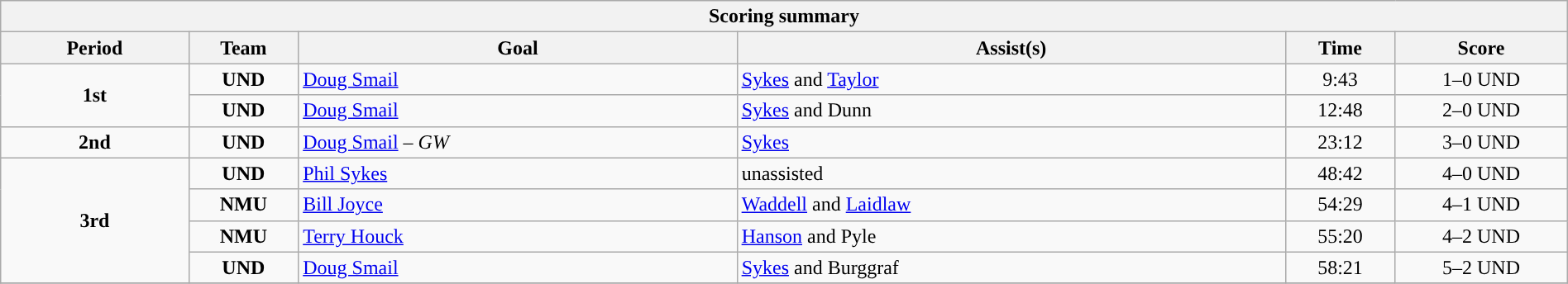<table style="width:100%;" class="wikitable">
<tr>
<th colspan=6>Scoring summary</th>
</tr>
<tr>
<th style="width:12%;">Period</th>
<th style="width:7%;">Team</th>
<th style="width:28%;">Goal</th>
<th style="width:35%;">Assist(s)</th>
<th style="width:7%;">Time</th>
<th style="width:11%;">Score</th>
</tr>
<tr>
<td style="text-align:center;" rowspan="2"><strong>1st</strong></td>
<td align=center><strong>UND</strong></td>
<td><a href='#'>Doug Smail</a></td>
<td><a href='#'>Sykes</a> and <a href='#'>Taylor</a></td>
<td align=center>9:43</td>
<td align=center>1–0 UND</td>
</tr>
<tr>
<td align=center><strong>UND</strong></td>
<td><a href='#'>Doug Smail</a></td>
<td><a href='#'>Sykes</a> and Dunn</td>
<td align=center>12:48</td>
<td align=center>2–0 UND</td>
</tr>
<tr>
<td style="text-align:center;" rowspan="1"><strong>2nd</strong></td>
<td align=center><strong>UND</strong></td>
<td><a href='#'>Doug Smail</a> – <em>GW</em></td>
<td><a href='#'>Sykes</a></td>
<td align=center>23:12</td>
<td align=center>3–0 UND</td>
</tr>
<tr>
<td style="text-align:center;" rowspan="4"><strong>3rd</strong></td>
<td align=center><strong>UND</strong></td>
<td><a href='#'>Phil Sykes</a></td>
<td>unassisted</td>
<td align=center>48:42</td>
<td align=center>4–0 UND</td>
</tr>
<tr>
<td align=center><strong>NMU</strong></td>
<td><a href='#'>Bill Joyce</a></td>
<td><a href='#'>Waddell</a> and <a href='#'>Laidlaw</a></td>
<td align=center>54:29</td>
<td align=center>4–1 UND</td>
</tr>
<tr>
<td align=center><strong>NMU</strong></td>
<td><a href='#'>Terry Houck</a></td>
<td><a href='#'>Hanson</a> and Pyle</td>
<td align=center>55:20</td>
<td align=center>4–2 UND</td>
</tr>
<tr>
<td align=center><strong>UND</strong></td>
<td><a href='#'>Doug Smail</a></td>
<td><a href='#'>Sykes</a> and Burggraf</td>
<td align=center>58:21</td>
<td align=center>5–2 UND</td>
</tr>
<tr>
</tr>
</table>
